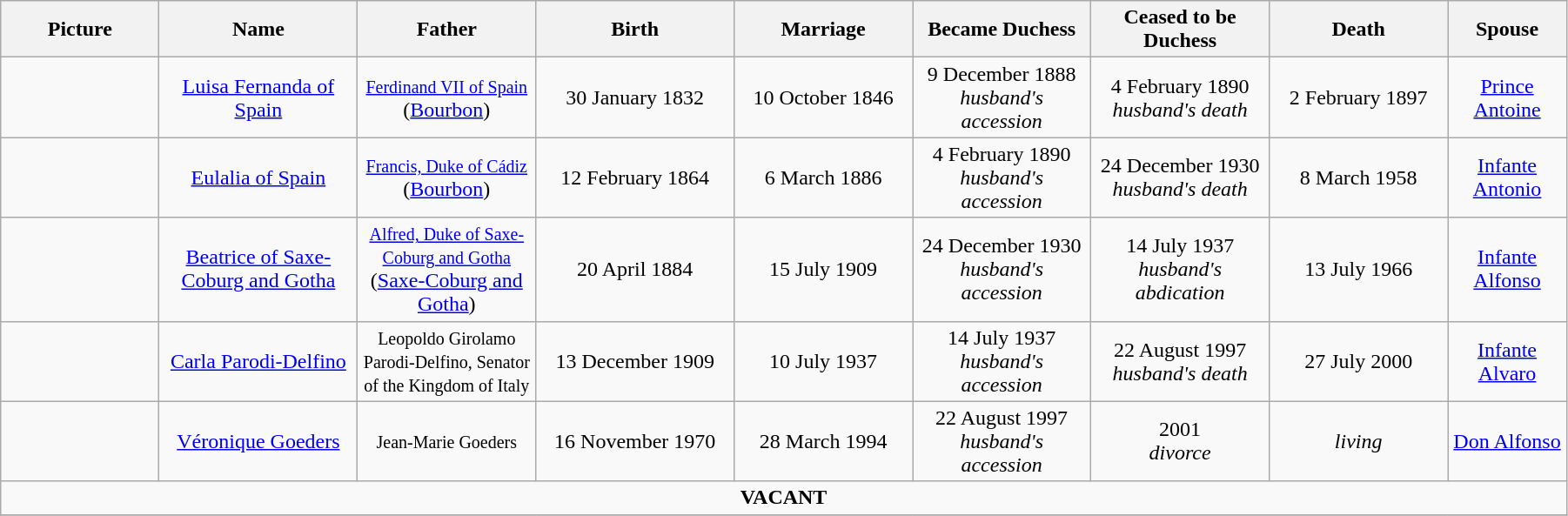<table width=95% class="wikitable">
<tr>
<th width = "8%">Picture</th>
<th width = "10%">Name</th>
<th width = "9%">Father</th>
<th width = "10%">Birth</th>
<th width = "9%">Marriage</th>
<th width = "9%">Became Duchess</th>
<th width = "9%">Ceased to be Duchess</th>
<th width = "9%">Death</th>
<th width = "6%">Spouse</th>
</tr>
<tr>
<td align="center"></td>
<td align="center"><a href='#'>Luisa Fernanda of Spain</a><br></td>
<td align="center"><small><a href='#'>Ferdinand VII of Spain</a></small><br> (<a href='#'>Bourbon</a>)</td>
<td align="center">30 January 1832</td>
<td align="center">10 October 1846</td>
<td align="center">9 December 1888<br><em>husband's accession</em></td>
<td align="center">4 February 1890<br><em>husband's death</em></td>
<td align="center">2 February 1897</td>
<td align="center"><a href='#'>Prince Antoine</a></td>
</tr>
<tr>
<td align="center"></td>
<td align="center"><a href='#'>Eulalia of Spain</a></td>
<td align="center"><small><a href='#'>Francis, Duke of Cádiz</a></small><br> (<a href='#'>Bourbon</a>)</td>
<td align="center">12 February 1864</td>
<td align="center">6 March 1886</td>
<td align="center">4 February 1890<br><em>husband's accession</em></td>
<td align="center">24 December 1930<br><em>husband's death</em></td>
<td align="center">8 March 1958</td>
<td align="center"><a href='#'>Infante Antonio</a></td>
</tr>
<tr>
<td align="center"></td>
<td align="center"><a href='#'>Beatrice of Saxe-Coburg and Gotha</a></td>
<td align="center"><small><a href='#'>Alfred, Duke of Saxe-Coburg and Gotha</a></small><br> (<a href='#'>Saxe-Coburg and Gotha</a>)</td>
<td align="center">20 April 1884</td>
<td align="center">15 July 1909</td>
<td align="center">24 December 1930<br><em>husband's accession</em></td>
<td align="center">14 July 1937<br><em>husband's abdication</em></td>
<td align="center">13 July 1966</td>
<td align="center"><a href='#'>Infante Alfonso</a></td>
</tr>
<tr>
<td align="center"></td>
<td align="center"><a href='#'>Carla Parodi-Delfino</a></td>
<td align="center"><small>Leopoldo Girolamo Parodi-Delfino, Senator of the Kingdom of Italy</small></td>
<td align="center">13 December 1909</td>
<td align="center">10 July 1937</td>
<td align="center">14 July 1937<br><em>husband's accession</em></td>
<td align="center">22 August 1997<br><em>husband's death</em></td>
<td align="center">27 July 2000</td>
<td align="center"><a href='#'>Infante Alvaro</a></td>
</tr>
<tr>
<td align="center"></td>
<td align="center"><a href='#'>Véronique Goeders</a></td>
<td align="center"><small>Jean-Marie Goeders</small></td>
<td align="center">16 November 1970</td>
<td align="center">28 March 1994</td>
<td align="center">22 August 1997<br><em>husband's accession</em></td>
<td align="center">2001<br><em>divorce</em></td>
<td align="center"><em>living</em></td>
<td align="center"><a href='#'>Don Alfonso</a></td>
</tr>
<tr>
<td align="center" colspan="9"><strong>VACANT</strong></td>
</tr>
<tr>
</tr>
</table>
